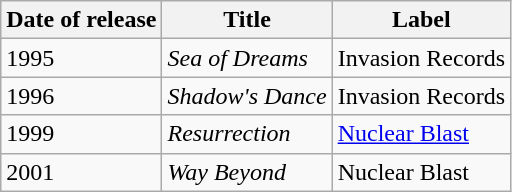<table class="wikitable">
<tr>
<th>Date of release</th>
<th>Title</th>
<th>Label</th>
</tr>
<tr>
<td>1995</td>
<td><em>Sea of Dreams</em></td>
<td>Invasion Records</td>
</tr>
<tr>
<td>1996</td>
<td><em>Shadow's Dance</em></td>
<td>Invasion Records</td>
</tr>
<tr>
<td>1999</td>
<td><em>Resurrection</em></td>
<td><a href='#'>Nuclear Blast</a></td>
</tr>
<tr>
<td>2001</td>
<td><em>Way Beyond</em></td>
<td>Nuclear Blast</td>
</tr>
</table>
